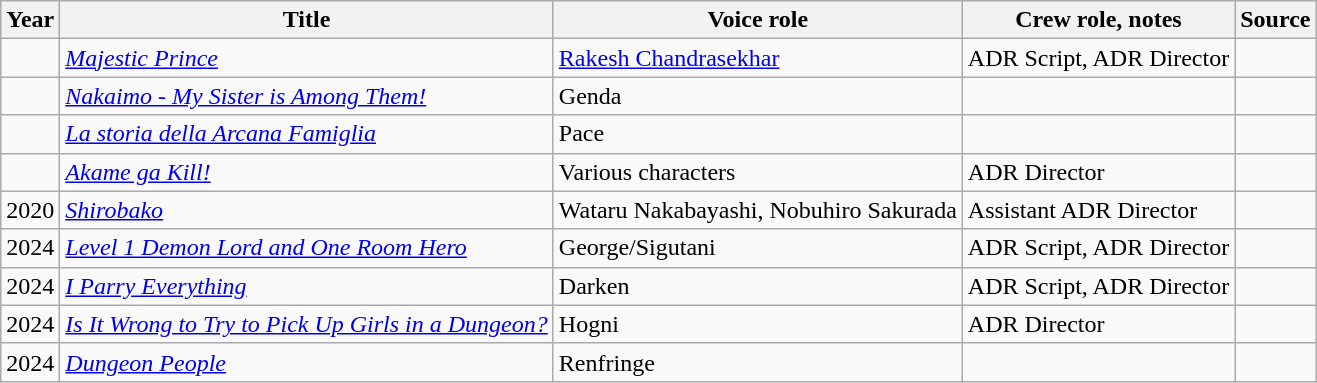<table class="wikitable sortable plainrowheaders">
<tr>
<th>Year</th>
<th>Title</th>
<th>Voice role</th>
<th>Crew role, notes</th>
<th class="unsortable">Source</th>
</tr>
<tr>
<td></td>
<td><em><a href='#'>Majestic Prince</a></em></td>
<td><a href='#'>Rakesh Chandrasekhar</a> </td>
<td>ADR Script, ADR Director</td>
<td></td>
</tr>
<tr>
<td></td>
<td><em><a href='#'>Nakaimo - My Sister is Among Them!</a></em></td>
<td>Genda</td>
<td></td>
<td></td>
</tr>
<tr>
<td></td>
<td><em><a href='#'>La storia della Arcana Famiglia</a></em></td>
<td>Pace</td>
<td></td>
<td></td>
</tr>
<tr>
<td></td>
<td><em><a href='#'>Akame ga Kill!</a></em></td>
<td>Various characters</td>
<td>ADR Director</td>
<td></td>
</tr>
<tr>
<td>2020</td>
<td><em><a href='#'>Shirobako</a></em></td>
<td>Wataru Nakabayashi, Nobuhiro Sakurada</td>
<td>Assistant ADR Director</td>
<td></td>
</tr>
<tr>
<td>2024</td>
<td><em><a href='#'>Level 1 Demon Lord and One Room Hero</a></em></td>
<td>George/Sigutani</td>
<td>ADR Script, ADR Director</td>
<td></td>
</tr>
<tr>
<td>2024</td>
<td><em><a href='#'>I Parry Everything</a></em></td>
<td>Darken</td>
<td>ADR Script, ADR Director</td>
<td></td>
</tr>
<tr>
<td>2024</td>
<td><em><a href='#'>Is It Wrong to Try to Pick Up Girls in a Dungeon?</a></em></td>
<td>Hogni</td>
<td>ADR Director</td>
<td></td>
</tr>
<tr>
<td>2024</td>
<td><em><a href='#'>Dungeon People</a></em></td>
<td>Renfringe</td>
<td></td>
<td></td>
</tr>
</table>
